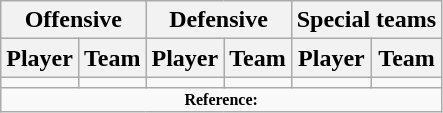<table class="wikitable" border="1">
<tr>
<th colspan="2">Offensive</th>
<th colspan="2">Defensive</th>
<th colspan="2">Special teams</th>
</tr>
<tr>
<th>Player</th>
<th>Team</th>
<th>Player</th>
<th>Team</th>
<th>Player</th>
<th>Team</th>
</tr>
<tr>
<td></td>
<td></td>
<td></td>
<td></td>
<td></td>
<td></td>
</tr>
<tr>
<td colspan="8" style="font-size: 8pt" align="center"><strong>Reference: </strong></td>
</tr>
</table>
